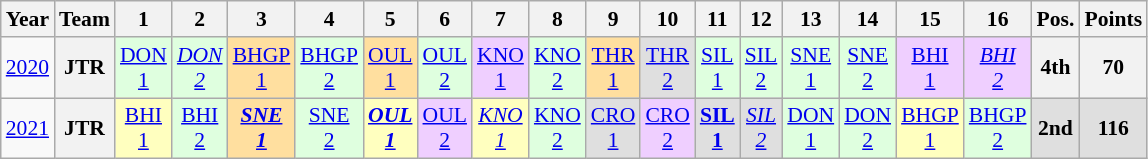<table class="wikitable" border="1" style="text-align:center; font-size:90%;">
<tr>
<th>Year</th>
<th>Team</th>
<th>1</th>
<th>2</th>
<th>3</th>
<th>4</th>
<th>5</th>
<th>6</th>
<th>7</th>
<th>8</th>
<th>9</th>
<th>10</th>
<th>11</th>
<th>12</th>
<th>13</th>
<th>14</th>
<th>15</th>
<th>16</th>
<th>Pos.</th>
<th>Points</th>
</tr>
<tr>
<td><a href='#'>2020</a></td>
<th>JTR</th>
<td style="background:#DFFFDF;"><a href='#'>DON<br>1</a><br></td>
<td style="background:#DFFFDF;"><em><a href='#'>DON<br>2</a></em><br></td>
<td style="background:#FFDF9F;"><a href='#'>BHGP<br>1</a><br></td>
<td style="background:#DFFFDF;"><a href='#'>BHGP<br>2</a><br></td>
<td style="background:#FFDF9F;"><a href='#'>OUL<br>1</a><br></td>
<td style="background:#DFFFDF;"><a href='#'>OUL<br>2</a><br></td>
<td style="background:#EFCFFF;"><a href='#'>KNO<br>1</a><br></td>
<td style="background:#DFFFDF;"><a href='#'>KNO<br>2</a><br></td>
<td style="background:#FFDF9F;"><a href='#'>THR<br>1</a><br></td>
<td style="background:#DFDFDF;"><a href='#'>THR<br>2</a><br></td>
<td style="background:#DFFFDF;"><a href='#'>SIL<br>1</a><br></td>
<td style="background:#DFFFDF;"><a href='#'>SIL<br>2</a><br></td>
<td style="background:#DFFFDF;"><a href='#'>SNE<br>1</a><br></td>
<td style="background:#DFFFDF;"><a href='#'>SNE<br>2</a><br></td>
<td style="background:#EFCFFF;"><a href='#'>BHI<br>1</a><br></td>
<td style="background:#EFCFFF;"><em><a href='#'>BHI<br>2</a></em><br></td>
<th>4th</th>
<th>70</th>
</tr>
<tr>
<td><a href='#'>2021</a></td>
<th>JTR</th>
<td style="background:#FFFFBF;"><a href='#'>BHI<br>1</a><br></td>
<td style="background:#DFFFDF;"><a href='#'>BHI<br>2</a><br></td>
<td style="background:#FFDF9F;"><strong><em><a href='#'>SNE<br>1</a></em></strong><br></td>
<td style="background:#DFFFDF;"><a href='#'>SNE<br>2</a><br></td>
<td style="background:#FFFFBF;"><strong><em><a href='#'>OUL<br>1</a></em></strong><br></td>
<td style="background:#EFCFFF;"><a href='#'>OUL<br>2</a><br></td>
<td style="background:#FFFFBF;"><em><a href='#'>KNO<br>1</a></em><br></td>
<td style="background:#DFFFDF;"><a href='#'>KNO<br>2</a><br></td>
<td style="background:#DFDFDF;"><a href='#'>CRO<br>1</a><br></td>
<td style="background:#EFCFFF;"><a href='#'>CRO<br>2</a><br></td>
<td style="background:#DFDFDF;"><strong><a href='#'>SIL<br>1</a></strong><br></td>
<td style="background:#DFDFDF;"><em><a href='#'>SIL<br>2</a></em><br></td>
<td style="background:#DFFFDF;"><a href='#'>DON<br>1</a><br></td>
<td style="background:#DFFFDF;"><a href='#'>DON<br>2</a><br></td>
<td style="background:#FFFFBF;"><a href='#'>BHGP<br>1</a><br></td>
<td style="background:#DFFFDF;"><a href='#'>BHGP<br>2</a><br></td>
<th style="background:#DFDFDF">2nd</th>
<th style="background:#DFDFDF">116</th>
</tr>
</table>
